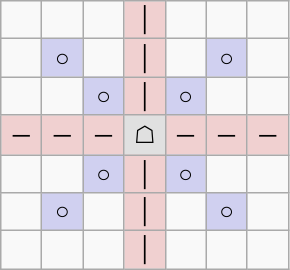<table border="1" class="wikitable">
<tr align=center>
<td width="20"> </td>
<td width="20"> </td>
<td width="20"> </td>
<td width="20" style="background:#f0d0d0;">│</td>
<td width="20"> </td>
<td width="20"> </td>
<td width="20"> </td>
</tr>
<tr align=center>
<td> </td>
<td style="background:#d0d0f0;">○</td>
<td> </td>
<td style="background:#f0d0d0;">│</td>
<td> </td>
<td style="background:#d0d0f0;">○</td>
<td> </td>
</tr>
<tr align=center>
<td> </td>
<td> </td>
<td style="background:#d0d0f0;">○</td>
<td style="background:#f0d0d0;">│</td>
<td style="background:#d0d0f0;">○</td>
<td> </td>
<td> </td>
</tr>
<tr align=center>
<td style="background:#f0d0d0;">─</td>
<td style="background:#f0d0d0;">─</td>
<td style="background:#f0d0d0;">─</td>
<td style="background:#e0e0e0;">☖</td>
<td style="background:#f0d0d0;">─</td>
<td style="background:#f0d0d0;">─</td>
<td style="background:#f0d0d0;">─</td>
</tr>
<tr align=center>
<td> </td>
<td> </td>
<td style="background:#d0d0f0;">○</td>
<td style="background:#f0d0d0;">│</td>
<td style="background:#d0d0f0;">○</td>
<td> </td>
<td> </td>
</tr>
<tr align=center>
<td> </td>
<td style="background:#d0d0f0;">○</td>
<td> </td>
<td style="background:#f0d0d0;">│</td>
<td> </td>
<td style="background:#d0d0f0;">○</td>
<td> </td>
</tr>
<tr align=center>
<td> </td>
<td> </td>
<td> </td>
<td style="background:#f0d0d0;">│</td>
<td> </td>
<td> </td>
<td> </td>
</tr>
</table>
